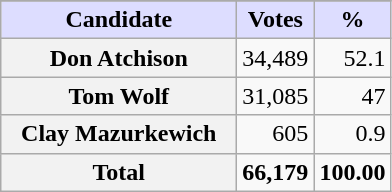<table class="wikitable sortable plainrowheaders">
<tr style="background-color:#00594E">
</tr>
<tr>
<th scope="col" style="background:#ddf; width:150px;">Candidate</th>
<th scope="col" style="background:#ddf;">Votes</th>
<th scope="col" style="background:#ddf;">%</th>
</tr>
<tr>
<th scope="row"><strong>Don Atchison</strong></th>
<td align="right">34,489</td>
<td align="right">52.1</td>
</tr>
<tr>
<th scope="row">Tom Wolf</th>
<td align="right">31,085</td>
<td align="right">47</td>
</tr>
<tr>
<th scope="row">Clay Mazurkewich</th>
<td align="right">605</td>
<td align="right">0.9</td>
</tr>
<tr>
<th scope="row"><strong>Total</strong></th>
<td align="right"><strong>66,179</strong></td>
<td align="right"><strong>100.00</strong></td>
</tr>
</table>
